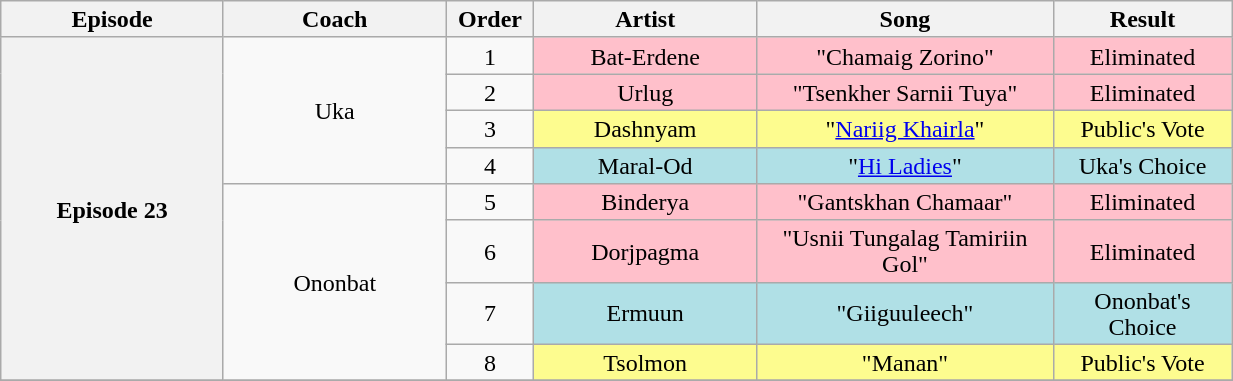<table class="wikitable" style="text-align:center; line-height:17px; width:65%;">
<tr>
<th width="15%">Episode</th>
<th width="15%">Coach</th>
<th width="05%">Order</th>
<th width="15%">Artist</th>
<th width="20%">Song</th>
<th width="12%">Result</th>
</tr>
<tr>
<th rowspan="8">Episode 23<br><small></small></th>
<td rowspan="4">Uka</td>
<td>1</td>
<td style="background:pink;">Bat-Erdene</td>
<td style="background:pink;">"Chamaig Zorino"</td>
<td style="background:pink;">Eliminated</td>
</tr>
<tr>
<td>2</td>
<td style="background:pink;">Urlug</td>
<td style="background:pink;">"Tsenkher Sarnii Tuya"</td>
<td style="background:pink;">Eliminated</td>
</tr>
<tr>
<td>3</td>
<td style="background:#fdfc8f;">Dashnyam</td>
<td style="background:#fdfc8f;">"<a href='#'>Nariig Khairla</a>"</td>
<td style="background:#fdfc8f;">Public's Vote</td>
</tr>
<tr>
<td>4</td>
<td style="background:#B0E0E6;">Maral-Od</td>
<td style="background:#B0E0E6;">"<a href='#'>Hi Ladies</a>"</td>
<td style="background:#B0E0E6;">Uka's Choice</td>
</tr>
<tr>
<td rowspan="4">Ononbat</td>
<td>5</td>
<td style="background:pink;">Binderya</td>
<td style="background:pink;">"Gantskhan Chamaar"</td>
<td style="background:pink;">Eliminated</td>
</tr>
<tr>
<td>6</td>
<td style="background:pink;">Dorjpagma</td>
<td style="background:pink;">"Usnii Tungalag Tamiriin Gol"</td>
<td style="background:pink;">Eliminated</td>
</tr>
<tr>
<td>7</td>
<td style="background:#B0E0E6;">Ermuun</td>
<td style="background:#B0E0E6;">"Giiguuleech"</td>
<td style="background:#B0E0E6;">Ononbat's Choice</td>
</tr>
<tr>
<td>8</td>
<td style="background:#fdfc8f;">Tsolmon</td>
<td style="background:#fdfc8f;">"Manan"</td>
<td style="background:#fdfc8f;">Public's Vote</td>
</tr>
<tr>
</tr>
</table>
